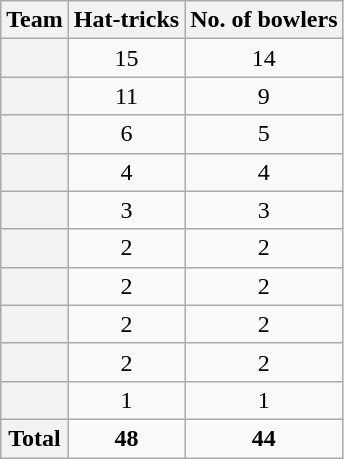<table class="wikitable plainrowheaders" style="text-align:center">
<tr>
<th scope="col">Team</th>
<th scope="col">Hat-tricks</th>
<th>No. of bowlers</th>
</tr>
<tr>
<th scope="row"></th>
<td>15</td>
<td>14</td>
</tr>
<tr>
<th scope="row"></th>
<td>11</td>
<td>9</td>
</tr>
<tr>
<th scope="row"></th>
<td>6</td>
<td>5</td>
</tr>
<tr>
<th scope="row"></th>
<td>4</td>
<td>4</td>
</tr>
<tr>
<th scope="row"></th>
<td>3</td>
<td>3</td>
</tr>
<tr>
<th scope="row"></th>
<td>2</td>
<td>2</td>
</tr>
<tr>
<th scope="row"></th>
<td>2</td>
<td>2</td>
</tr>
<tr>
<th scope="row"></th>
<td>2</td>
<td>2</td>
</tr>
<tr>
<th scope="row"></th>
<td>2</td>
<td>2</td>
</tr>
<tr>
<th scope="row"></th>
<td>1</td>
<td>1</td>
</tr>
<tr>
<th scope="row"><strong>Total</strong></th>
<td><strong>48</strong></td>
<td><strong>44</strong></td>
</tr>
</table>
